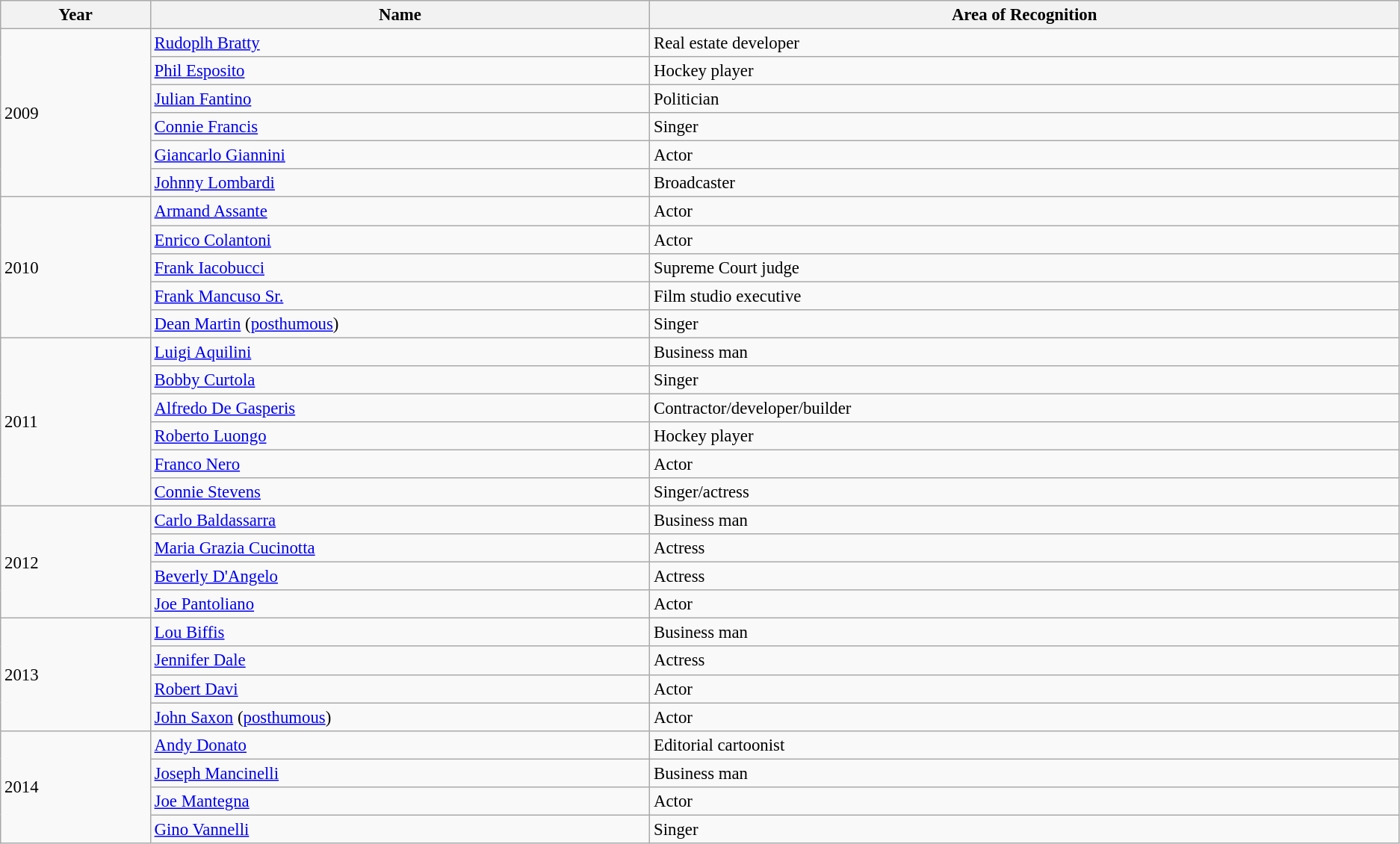<table class="wikitable sortable" style="font-size: 95%">
<tr>
<th width=3%>Year</th>
<th width=10%>Name</th>
<th width=15%>Area of Recognition</th>
</tr>
<tr>
<td rowspan=6>2009</td>
<td><a href='#'>Rudoplh Bratty</a></td>
<td>Real estate developer</td>
</tr>
<tr>
<td><a href='#'>Phil Esposito</a></td>
<td>Hockey player</td>
</tr>
<tr>
<td><a href='#'>Julian Fantino</a></td>
<td>Politician</td>
</tr>
<tr>
<td><a href='#'>Connie Francis</a></td>
<td>Singer</td>
</tr>
<tr>
<td><a href='#'>Giancarlo Giannini</a></td>
<td>Actor</td>
</tr>
<tr>
<td><a href='#'>Johnny Lombardi</a></td>
<td>Broadcaster</td>
</tr>
<tr>
<td rowspan=5>2010</td>
<td><a href='#'>Armand Assante</a></td>
<td>Actor</td>
</tr>
<tr>
<td><a href='#'>Enrico Colantoni</a></td>
<td>Actor</td>
</tr>
<tr>
<td><a href='#'>Frank Iacobucci</a></td>
<td>Supreme Court judge</td>
</tr>
<tr>
<td><a href='#'>Frank Mancuso Sr.</a></td>
<td>Film studio executive</td>
</tr>
<tr>
<td><a href='#'>Dean Martin</a> (<a href='#'>posthumous</a>)</td>
<td>Singer</td>
</tr>
<tr>
<td rowspan=6>2011</td>
<td><a href='#'>Luigi Aquilini</a></td>
<td>Business man</td>
</tr>
<tr>
<td><a href='#'>Bobby Curtola</a></td>
<td>Singer</td>
</tr>
<tr>
<td><a href='#'>Alfredo De Gasperis</a></td>
<td>Contractor/developer/builder</td>
</tr>
<tr>
<td><a href='#'>Roberto Luongo</a></td>
<td>Hockey player</td>
</tr>
<tr>
<td><a href='#'>Franco Nero</a></td>
<td>Actor</td>
</tr>
<tr>
<td><a href='#'>Connie Stevens</a></td>
<td>Singer/actress</td>
</tr>
<tr>
<td rowspan=4>2012</td>
<td><a href='#'>Carlo Baldassarra</a></td>
<td>Business man</td>
</tr>
<tr>
<td><a href='#'>Maria Grazia Cucinotta</a></td>
<td>Actress</td>
</tr>
<tr>
<td><a href='#'>Beverly D'Angelo</a></td>
<td>Actress</td>
</tr>
<tr>
<td><a href='#'>Joe Pantoliano</a></td>
<td>Actor</td>
</tr>
<tr>
<td rowspan=4>2013</td>
<td><a href='#'>Lou Biffis</a></td>
<td>Business man</td>
</tr>
<tr>
<td><a href='#'>Jennifer Dale</a></td>
<td>Actress</td>
</tr>
<tr>
<td><a href='#'>Robert Davi</a></td>
<td>Actor</td>
</tr>
<tr>
<td><a href='#'>John Saxon</a> (<a href='#'>posthumous</a>)</td>
<td>Actor</td>
</tr>
<tr>
<td rowspan=4>2014</td>
<td><a href='#'>Andy Donato</a></td>
<td>Editorial cartoonist</td>
</tr>
<tr>
<td><a href='#'>Joseph Mancinelli</a></td>
<td>Business man</td>
</tr>
<tr>
<td><a href='#'>Joe Mantegna</a></td>
<td>Actor</td>
</tr>
<tr>
<td><a href='#'>Gino Vannelli</a></td>
<td>Singer</td>
</tr>
</table>
